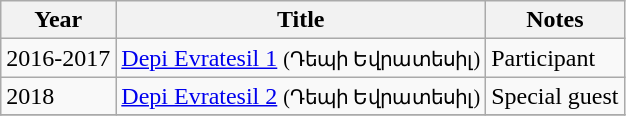<table class="wikitable sortable">
<tr>
<th>Year</th>
<th>Title</th>
<th class="unsortable">Notes</th>
</tr>
<tr>
<td>2016-2017</td>
<td><a href='#'>Depi Evratesil 1</a> <small> (Դեպի Եվրատեսիլ)</small></td>
<td>Participant</td>
</tr>
<tr>
<td>2018</td>
<td><a href='#'>Depi Evratesil 2</a> <small> (Դեպի Եվրատեսիլ)</small></td>
<td>Special guest</td>
</tr>
<tr>
</tr>
</table>
